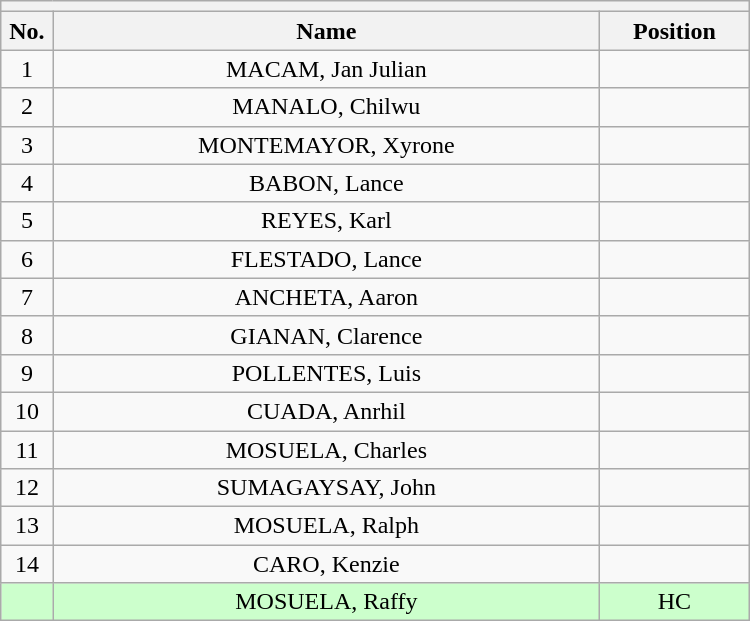<table class="wikitable mw-collapsible mw-collapsed" style="text-align:center; width:500px; border:none">
<tr>
<th style="text-align:center" colspan="3"></th>
</tr>
<tr>
<th style="width:7%">No.</th>
<th>Name</th>
<th style="width:20%">Position</th>
</tr>
<tr>
<td>1</td>
<td>MACAM, Jan Julian</td>
<td></td>
</tr>
<tr>
<td>2</td>
<td>MANALO, Chilwu</td>
<td></td>
</tr>
<tr>
<td>3</td>
<td>MONTEMAYOR, Xyrone</td>
<td></td>
</tr>
<tr>
<td>4</td>
<td>BABON, Lance</td>
<td></td>
</tr>
<tr>
<td>5</td>
<td>REYES, Karl</td>
<td></td>
</tr>
<tr>
<td>6</td>
<td>FLESTADO, Lance</td>
<td></td>
</tr>
<tr>
<td>7</td>
<td>ANCHETA, Aaron</td>
<td></td>
</tr>
<tr>
<td>8</td>
<td>GIANAN, Clarence</td>
<td></td>
</tr>
<tr>
<td>9</td>
<td>POLLENTES, Luis</td>
<td></td>
</tr>
<tr>
<td>10</td>
<td>CUADA, Anrhil</td>
<td></td>
</tr>
<tr>
<td>11</td>
<td>MOSUELA, Charles</td>
<td></td>
</tr>
<tr>
<td>12</td>
<td>SUMAGAYSAY, John</td>
<td></td>
</tr>
<tr>
<td>13</td>
<td>MOSUELA, Ralph</td>
<td></td>
</tr>
<tr>
<td>14</td>
<td>CARO, Kenzie</td>
<td></td>
</tr>
<tr bgcolor=#CCFFCC>
<td></td>
<td>MOSUELA, Raffy</td>
<td>HC</td>
</tr>
</table>
